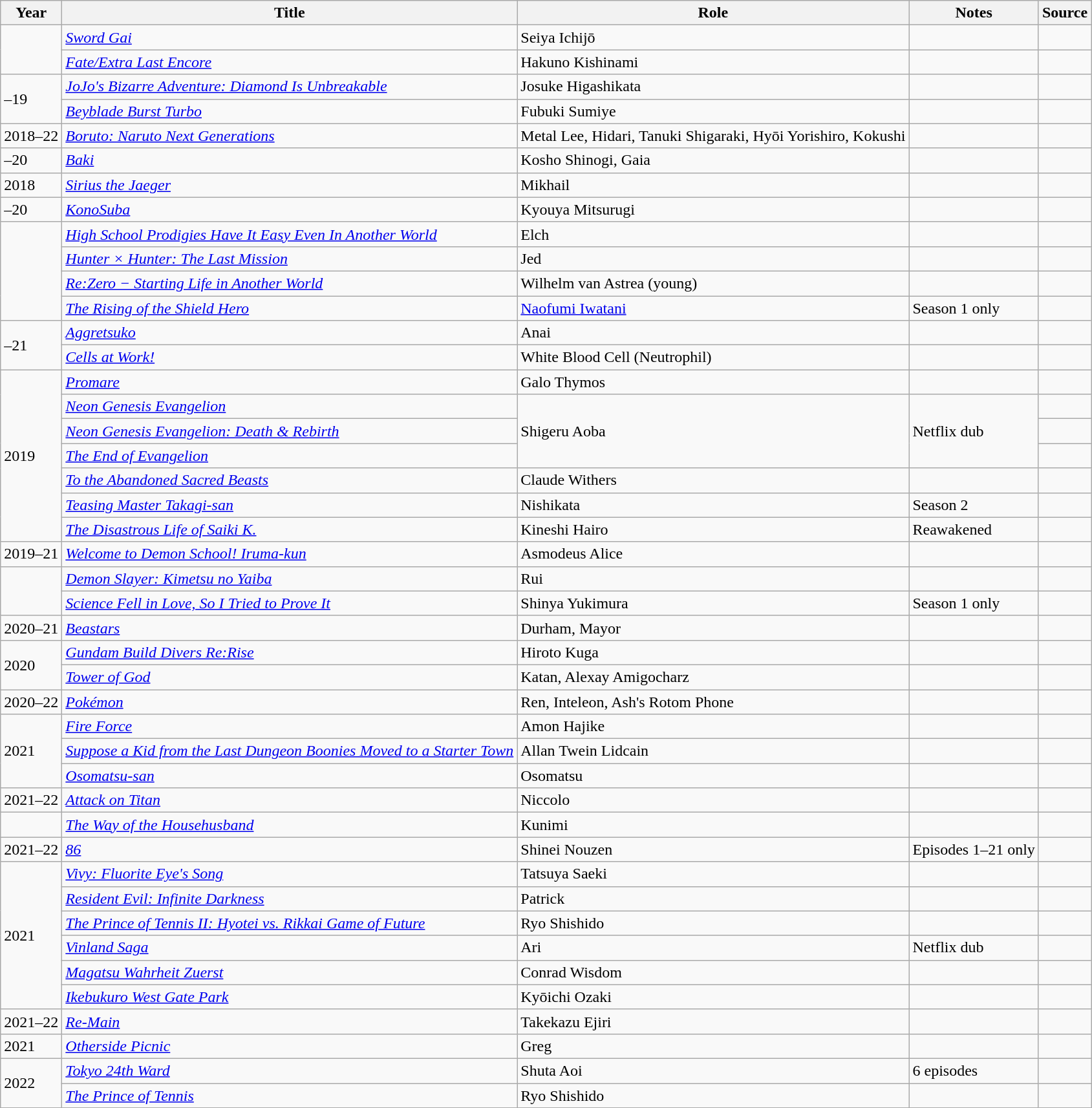<table class="wikitable sortable plainrowheaders">
<tr>
<th>Year</th>
<th>Title</th>
<th>Role</th>
<th class="unsortable">Notes</th>
<th class="unsortable">Source</th>
</tr>
<tr>
<td rowspan="2"></td>
<td><em><a href='#'>Sword Gai</a></em></td>
<td>Seiya Ichijō</td>
<td></td>
<td></td>
</tr>
<tr>
<td><em><a href='#'>Fate/Extra Last Encore</a></em></td>
<td>Hakuno Kishinami</td>
<td></td>
<td></td>
</tr>
<tr>
<td rowspan="2">–19</td>
<td><em><a href='#'>JoJo's Bizarre Adventure: Diamond Is Unbreakable</a></em></td>
<td>Josuke Higashikata</td>
<td></td>
<td></td>
</tr>
<tr>
<td><em><a href='#'>Beyblade Burst Turbo</a></em></td>
<td>Fubuki Sumiye</td>
<td></td>
<td></td>
</tr>
<tr>
<td>2018–22</td>
<td><em><a href='#'>Boruto: Naruto Next Generations</a></em></td>
<td>Metal Lee, Hidari, Tanuki Shigaraki, Hyōi Yorishiro, Kokushi</td>
<td></td>
<td></td>
</tr>
<tr>
<td>–20</td>
<td><em><a href='#'>Baki</a></em></td>
<td>Kosho Shinogi, Gaia</td>
<td></td>
<td></td>
</tr>
<tr>
<td>2018</td>
<td><em><a href='#'>Sirius the Jaeger</a></em></td>
<td>Mikhail</td>
<td></td>
<td></td>
</tr>
<tr>
<td>–20</td>
<td><em><a href='#'>KonoSuba</a></em></td>
<td>Kyouya Mitsurugi</td>
<td></td>
<td></td>
</tr>
<tr>
<td rowspan="4"></td>
<td><em><a href='#'>High School Prodigies Have It Easy Even In Another World</a></em></td>
<td>Elch</td>
<td></td>
<td></td>
</tr>
<tr>
<td><em><a href='#'>Hunter × Hunter: The Last Mission</a></em></td>
<td>Jed</td>
<td></td>
<td></td>
</tr>
<tr>
<td><em><a href='#'>Re:Zero − Starting Life in Another World</a></em></td>
<td>Wilhelm van Astrea (young)</td>
<td></td>
<td></td>
</tr>
<tr>
<td><em><a href='#'>The Rising of the Shield Hero</a></em></td>
<td><a href='#'>Naofumi Iwatani</a></td>
<td>Season 1 only</td>
<td></td>
</tr>
<tr>
<td rowspan="2">–21</td>
<td><em><a href='#'>Aggretsuko</a></em></td>
<td>Anai</td>
<td></td>
<td></td>
</tr>
<tr>
<td><em><a href='#'>Cells at Work!</a></em></td>
<td>White Blood Cell (Neutrophil)</td>
<td></td>
<td></td>
</tr>
<tr>
<td rowspan="7">2019</td>
<td><em><a href='#'>Promare</a></em></td>
<td>Galo Thymos</td>
<td></td>
<td></td>
</tr>
<tr>
<td><em><a href='#'>Neon Genesis Evangelion</a></em></td>
<td rowspan="3">Shigeru Aoba</td>
<td rowspan="3">Netflix dub</td>
<td></td>
</tr>
<tr>
<td><em><a href='#'>Neon Genesis Evangelion: Death & Rebirth</a></em></td>
<td></td>
</tr>
<tr>
<td><em><a href='#'>The End of Evangelion</a></em></td>
<td></td>
</tr>
<tr>
<td><em><a href='#'>To the Abandoned Sacred Beasts</a></em></td>
<td>Claude Withers</td>
<td></td>
<td></td>
</tr>
<tr>
<td><em><a href='#'>Teasing Master Takagi-san</a></em></td>
<td>Nishikata</td>
<td>Season 2</td>
<td></td>
</tr>
<tr>
<td><em><a href='#'>The Disastrous Life of Saiki K.</a></em></td>
<td>Kineshi Hairo</td>
<td>Reawakened</td>
<td></td>
</tr>
<tr>
<td>2019–21</td>
<td><em><a href='#'>Welcome to Demon School! Iruma-kun</a></em></td>
<td>Asmodeus Alice</td>
<td></td>
<td></td>
</tr>
<tr>
<td rowspan="2"></td>
<td><em><a href='#'>Demon Slayer: Kimetsu no Yaiba</a></em></td>
<td>Rui</td>
<td></td>
<td></td>
</tr>
<tr>
<td><em><a href='#'>Science Fell in Love, So I Tried to Prove It</a></em></td>
<td>Shinya Yukimura</td>
<td>Season 1 only</td>
<td></td>
</tr>
<tr>
<td>2020–21</td>
<td><em><a href='#'>Beastars</a></em></td>
<td>Durham, Mayor</td>
<td></td>
<td></td>
</tr>
<tr>
<td rowspan="2">2020</td>
<td><em><a href='#'>Gundam Build Divers Re:Rise</a></em></td>
<td>Hiroto Kuga</td>
<td></td>
<td></td>
</tr>
<tr>
<td><em><a href='#'>Tower of God</a></em></td>
<td>Katan, Alexay Amigocharz</td>
<td></td>
<td></td>
</tr>
<tr>
<td>2020–22</td>
<td><em><a href='#'>Pokémon</a></em></td>
<td>Ren, Inteleon, Ash's Rotom Phone</td>
<td></td>
<td></td>
</tr>
<tr>
<td rowspan="3">2021</td>
<td><em><a href='#'>Fire Force</a></em></td>
<td>Amon Hajike</td>
<td></td>
<td></td>
</tr>
<tr>
<td><em><a href='#'>Suppose a Kid from the Last Dungeon Boonies Moved to a Starter Town</a></em></td>
<td>Allan Twein Lidcain</td>
<td></td>
<td></td>
</tr>
<tr>
<td><em><a href='#'>Osomatsu-san</a></em></td>
<td>Osomatsu</td>
<td></td>
<td></td>
</tr>
<tr>
<td>2021–22</td>
<td><em><a href='#'>Attack on Titan</a></em></td>
<td>Niccolo</td>
<td></td>
<td></td>
</tr>
<tr>
<td></td>
<td><em><a href='#'>The Way of the Househusband</a></em></td>
<td>Kunimi</td>
<td></td>
<td></td>
</tr>
<tr>
<td>2021–22</td>
<td><em><a href='#'>86</a></em></td>
<td>Shinei Nouzen</td>
<td>Episodes 1–21 only</td>
<td></td>
</tr>
<tr>
<td rowspan="6">2021</td>
<td><em><a href='#'>Vivy: Fluorite Eye's Song</a></em></td>
<td>Tatsuya Saeki</td>
<td></td>
<td></td>
</tr>
<tr>
<td><em><a href='#'>Resident Evil: Infinite Darkness</a></em></td>
<td>Patrick</td>
<td></td>
<td></td>
</tr>
<tr>
<td><em><a href='#'>The Prince of Tennis II: Hyotei vs. Rikkai Game of Future</a></em></td>
<td>Ryo Shishido</td>
<td></td>
<td></td>
</tr>
<tr>
<td><em><a href='#'>Vinland Saga</a></em></td>
<td>Ari</td>
<td>Netflix dub</td>
<td></td>
</tr>
<tr>
<td><em><a href='#'>Magatsu Wahrheit Zuerst</a></em></td>
<td>Conrad Wisdom</td>
<td></td>
<td></td>
</tr>
<tr>
<td><em><a href='#'>Ikebukuro West Gate Park</a></em></td>
<td>Kyōichi Ozaki</td>
<td></td>
<td></td>
</tr>
<tr>
<td>2021–22</td>
<td><em><a href='#'>Re-Main</a></em></td>
<td>Takekazu Ejiri</td>
<td></td>
<td></td>
</tr>
<tr>
<td>2021</td>
<td><em><a href='#'>Otherside Picnic</a></em></td>
<td>Greg</td>
<td></td>
<td></td>
</tr>
<tr>
<td rowspan="2">2022</td>
<td><em><a href='#'>Tokyo 24th Ward</a></em></td>
<td>Shuta Aoi</td>
<td>6 episodes</td>
<td></td>
</tr>
<tr>
<td><em><a href='#'>The Prince of Tennis</a></em></td>
<td>Ryo Shishido</td>
<td></td>
<td></td>
</tr>
</table>
